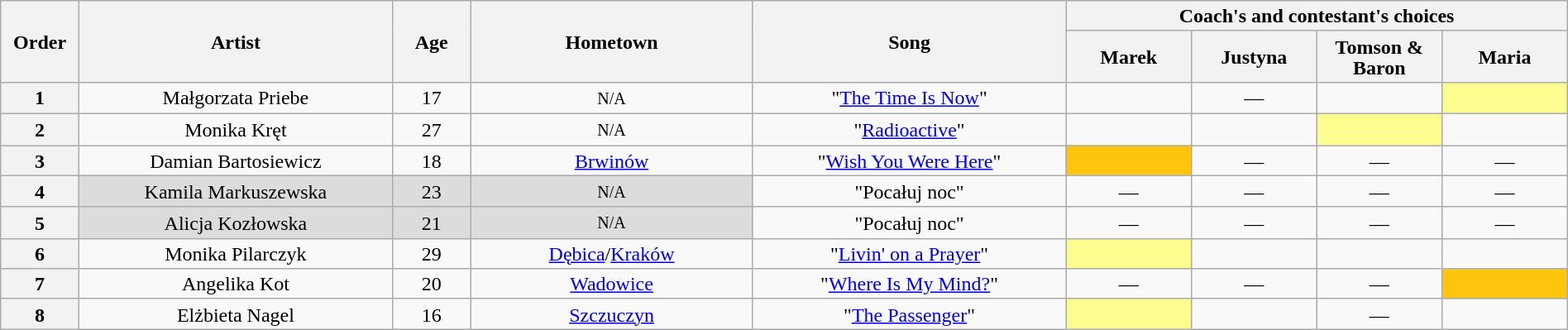<table class="wikitable" style="text-align:center; line-height:17px; width:100%;">
<tr>
<th width="5%" rowspan="2" scope="col">Order</th>
<th scope="col" rowspan="2" width="20%">Artist</th>
<th width="5%" rowspan="2" scope="col">Age</th>
<th scope="col" rowspan="2" width="18%">Hometown</th>
<th scope="col" rowspan="2" width="20%">Song</th>
<th scope="col" colspan="4" width="32%">Coach's and contestant's choices</th>
</tr>
<tr>
<th width="8%">Marek</th>
<th width="8%">Justyna</th>
<th width="8%">Tomson & Baron</th>
<th width="8%">Maria</th>
</tr>
<tr>
<th>1</th>
<td>Małgorzata Priebe</td>
<td>17</td>
<td><small>N/A</small></td>
<td>"<a href='#'>The Time Is Now</a>"</td>
<td><strong></strong></td>
<td>—</td>
<td><strong></strong></td>
<td style="background:#fdfc8f;"><strong></strong></td>
</tr>
<tr>
<th>2</th>
<td>Monika Kręt</td>
<td>27</td>
<td><small>N/A</small></td>
<td>"<a href='#'>Radioactive</a>"</td>
<td><strong></strong></td>
<td><strong></strong></td>
<td style="background:#fdfc8f;"><strong></strong></td>
<td><strong></strong></td>
</tr>
<tr>
<th>3</th>
<td>Damian Bartosiewicz</td>
<td>18</td>
<td><a href='#'>Brwinów</a></td>
<td>"<a href='#'>Wish You Were Here</a>"</td>
<td style="background-color:#FFC40C;"><strong></strong></td>
<td>—</td>
<td>—</td>
<td>—</td>
</tr>
<tr>
<th>4</th>
<td style="background:#DCDCDC;">Kamila Markuszewska</td>
<td style="background:#DCDCDC;">23</td>
<td style="background:#DCDCDC;"><small>N/A</small></td>
<td>"Pocałuj noc"</td>
<td>—</td>
<td>—</td>
<td>—</td>
<td>—</td>
</tr>
<tr>
<th>5</th>
<td style="background:#DCDCDC;">Alicja Kozłowska</td>
<td style="background:#DCDCDC;">21</td>
<td style="background:#DCDCDC;"><small>N/A</small></td>
<td>"Pocałuj noc"</td>
<td>—</td>
<td>—</td>
<td>—</td>
<td>—</td>
</tr>
<tr>
<th>6</th>
<td>Monika Pilarczyk</td>
<td>29</td>
<td><a href='#'>Dębica</a>/<a href='#'>Kraków</a></td>
<td>"<a href='#'>Livin' on a Prayer</a>"</td>
<td style="background:#fdfc8f;"><strong></strong></td>
<td><strong></strong></td>
<td><strong></strong></td>
<td><strong></strong></td>
</tr>
<tr>
<th>7</th>
<td>Angelika Kot</td>
<td>20</td>
<td><a href='#'>Wadowice</a></td>
<td>"<a href='#'>Where Is My Mind?</a>"</td>
<td>—</td>
<td>—</td>
<td>—</td>
<td style="background-color:#FFC40C;"><strong></strong></td>
</tr>
<tr>
<th>8</th>
<td>Elżbieta Nagel</td>
<td>16</td>
<td><a href='#'>Szczuczyn</a></td>
<td>"<a href='#'>The Passenger</a>"</td>
<td style="background:#fdfc8f;"><strong></strong></td>
<td><strong></strong></td>
<td>—</td>
<td><strong></strong></td>
</tr>
</table>
